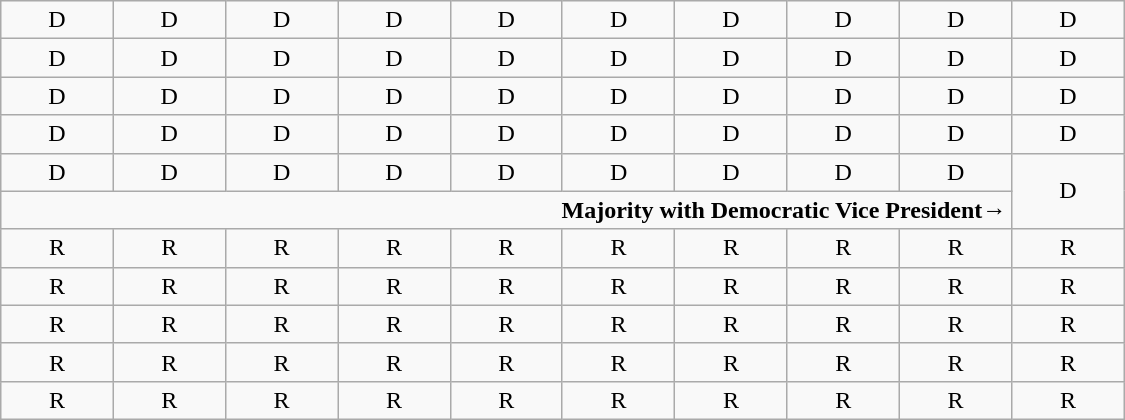<table class="wikitable" style="text-align:center" width=750px>
<tr>
<td>D</td>
<td>D</td>
<td>D</td>
<td>D</td>
<td>D</td>
<td>D</td>
<td>D</td>
<td>D</td>
<td>D</td>
<td>D</td>
</tr>
<tr>
<td width=10%  >D</td>
<td width=10%  >D</td>
<td width=10%  >D</td>
<td width=10%  >D</td>
<td width=10%  >D</td>
<td width=10%  >D</td>
<td width=10%  >D</td>
<td width=10%  >D</td>
<td width=10%  >D</td>
<td width=10%  >D</td>
</tr>
<tr>
<td>D</td>
<td>D</td>
<td>D</td>
<td>D</td>
<td>D</td>
<td>D</td>
<td>D</td>
<td>D</td>
<td>D</td>
<td>D</td>
</tr>
<tr>
<td>D<br></td>
<td>D<br></td>
<td>D<br></td>
<td>D<br></td>
<td>D<br></td>
<td>D<br></td>
<td>D<br></td>
<td>D<br></td>
<td>D</td>
<td>D</td>
</tr>
<tr>
<td>D<br></td>
<td>D<br></td>
<td>D<br></td>
<td>D<br></td>
<td>D<br></td>
<td>D<br></td>
<td>D<br></td>
<td>D<br></td>
<td>D<br></td>
<td rowspan=2 >D<br></td>
</tr>
<tr>
<td colspan=9 align=right><strong>Majority with Democratic Vice President→</strong></td>
</tr>
<tr>
<td>R<br></td>
<td>R<br></td>
<td>R<br></td>
<td>R<br></td>
<td>R<br></td>
<td>R<br></td>
<td>R<br></td>
<td>R<br></td>
<td>R<br></td>
<td>R<br></td>
</tr>
<tr>
<td>R</td>
<td>R</td>
<td>R</td>
<td>R</td>
<td>R</td>
<td>R</td>
<td>R</td>
<td>R</td>
<td>R</td>
<td>R</td>
</tr>
<tr>
<td>R</td>
<td>R</td>
<td>R</td>
<td>R</td>
<td>R</td>
<td>R</td>
<td>R</td>
<td>R</td>
<td>R</td>
<td>R</td>
</tr>
<tr>
<td>R</td>
<td>R</td>
<td>R</td>
<td>R</td>
<td>R</td>
<td>R</td>
<td>R</td>
<td>R</td>
<td>R</td>
<td>R</td>
</tr>
<tr>
<td>R</td>
<td>R</td>
<td>R</td>
<td>R</td>
<td>R</td>
<td>R</td>
<td>R</td>
<td>R</td>
<td>R</td>
<td>R</td>
</tr>
</table>
